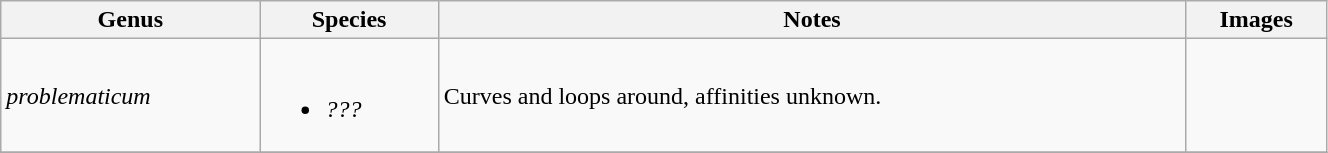<table class="wikitable" style="width:70%;">
<tr>
<th>Genus</th>
<th>Species</th>
<th>Notes</th>
<th>Images</th>
</tr>
<tr>
<td><em>problematicum</em></td>
<td><br><ul><li><em>???</em></li></ul></td>
<td>Curves and loops around, affinities unknown.</td>
<td></td>
</tr>
<tr>
</tr>
</table>
